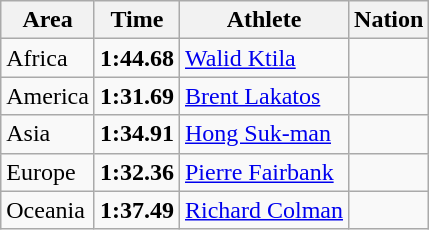<table class="wikitable">
<tr>
<th>Area</th>
<th>Time</th>
<th>Athlete</th>
<th>Nation</th>
</tr>
<tr>
<td>Africa</td>
<td><strong>1:44.68</strong></td>
<td><a href='#'>Walid Ktila</a></td>
<td></td>
</tr>
<tr>
<td>America</td>
<td><strong>1:31.69</strong> </td>
<td><a href='#'>Brent Lakatos</a></td>
<td></td>
</tr>
<tr>
<td>Asia</td>
<td><strong>1:34.91</strong></td>
<td><a href='#'>Hong Suk-man</a></td>
<td></td>
</tr>
<tr>
<td>Europe</td>
<td><strong>1:32.36</strong></td>
<td><a href='#'>Pierre Fairbank</a></td>
<td></td>
</tr>
<tr>
<td>Oceania</td>
<td><strong>1:37.49</strong></td>
<td><a href='#'>Richard Colman</a></td>
<td></td>
</tr>
</table>
